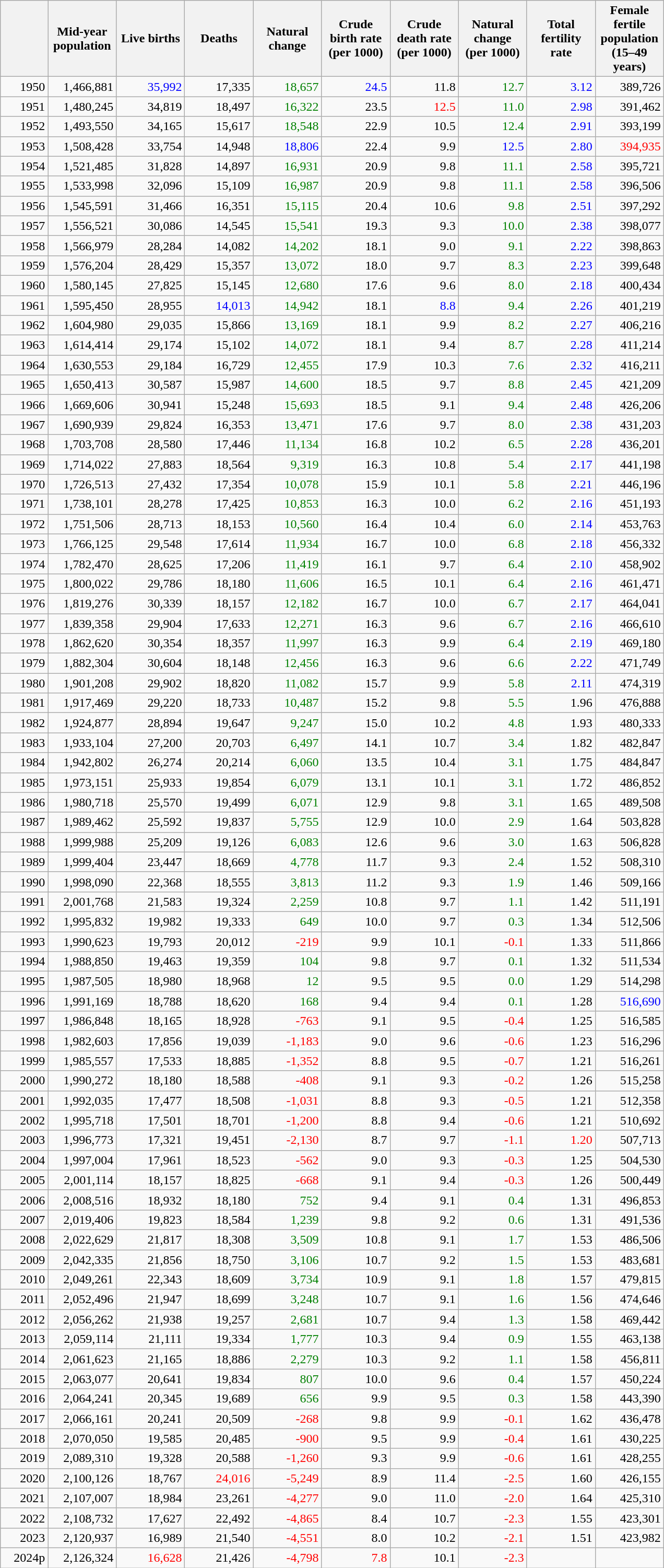<table class="wikitable sortable" style="text-align: right;"|->
<tr>
<th style="width:40pt;"></th>
<th style="width:60pt;">Mid-year population</th>
<th style="width:60pt;">Live births</th>
<th style="width:60pt;">Deaths</th>
<th style="width:60pt;">Natural change</th>
<th style="width:60pt;">Crude birth rate (per 1000)</th>
<th style="width:60pt;">Crude death rate (per 1000)</th>
<th style="width:60pt;">Natural change (per 1000)</th>
<th style="width:60pt;">Total fertility rate</th>
<th style="width:60pt;">Female fertile population (15–49 years)</th>
</tr>
<tr>
<td>1950</td>
<td style="text-align:right;">1,466,881</td>
<td style="text-align:right; color:blue;">35,992</td>
<td style="text-align:right;">17,335</td>
<td style="text-align:right; color:green;">18,657</td>
<td style="text-align:right; color:blue;">24.5</td>
<td style="text-align:right;">11.8</td>
<td style="text-align:right; color:green;">12.7</td>
<td style="text-align:right; color:blue;">3.12</td>
<td style="text-align:right;">389,726</td>
</tr>
<tr>
<td>1951</td>
<td style="text-align:right;">1,480,245</td>
<td style="text-align:right;">34,819</td>
<td style="text-align:right;">18,497</td>
<td style="text-align:right; color:green;">16,322</td>
<td style="text-align:right;">23.5</td>
<td style="text-align:right; color:red;">12.5</td>
<td style="text-align:right; color:green;">11.0</td>
<td style="text-align:right; color:blue;">2.98</td>
<td style="text-align:right;">391,462</td>
</tr>
<tr>
<td>1952</td>
<td style="text-align:right;">1,493,550</td>
<td style="text-align:right;">34,165</td>
<td style="text-align:right;">15,617</td>
<td style="text-align:right; color:green;">18,548</td>
<td style="text-align:right;">22.9</td>
<td style="text-align:right;">10.5</td>
<td style="text-align:right; color:green;">12.4</td>
<td style="text-align:right; color:blue;">2.91</td>
<td style="text-align:right;">393,199</td>
</tr>
<tr>
<td>1953</td>
<td style="text-align:right;">1,508,428</td>
<td>33,754</td>
<td style="text-align:right;">14,948</td>
<td style="color:blue">18,806</td>
<td style="text-align:right;">22.4</td>
<td style="text-align:right;">9.9</td>
<td style="color:blue">12.5</td>
<td style="color:blue">2.80</td>
<td style="color:red">394,935</td>
</tr>
<tr>
<td>1954</td>
<td style="text-align:right;">1,521,485</td>
<td style="text-align:right;">31,828</td>
<td style="text-align:right;">14,897</td>
<td style="text-align:right; color:green;">16,931</td>
<td style="text-align:right;">20.9</td>
<td style="text-align:right;">9.8</td>
<td style="text-align:right; color:green;">11.1</td>
<td style="text-align:right; color:blue;">2.58</td>
<td style="text-align:right;">395,721</td>
</tr>
<tr>
<td>1955</td>
<td style="text-align:right;">1,533,998</td>
<td style="text-align:right;">32,096</td>
<td style="text-align:right;">15,109</td>
<td style="text-align:right; color:green;">16,987</td>
<td style="text-align:right;">20.9</td>
<td style="text-align:right;">9.8</td>
<td style="text-align:right; color:green;">11.1</td>
<td style="text-align:right; color:blue;">2.58</td>
<td style="text-align:right;">396,506</td>
</tr>
<tr>
<td>1956</td>
<td style="text-align:right;">1,545,591</td>
<td style="text-align:right;">31,466</td>
<td style="text-align:right;">16,351</td>
<td style="text-align:right; color:green;">15,115</td>
<td style="text-align:right;">20.4</td>
<td style="text-align:right;">10.6</td>
<td style="text-align:right; color:green;">9.8</td>
<td style="text-align:right; color:blue;">2.51</td>
<td style="text-align:right;">397,292</td>
</tr>
<tr>
<td>1957</td>
<td style="text-align:right;">1,556,521</td>
<td style="text-align:right;">30,086</td>
<td style="text-align:right;">14,545</td>
<td style="text-align:right; color:green;">15,541</td>
<td style="text-align:right;">19.3</td>
<td style="text-align:right;">9.3</td>
<td style="text-align:right; color:green;">10.0</td>
<td style="text-align:right; color:blue;">2.38</td>
<td style="text-align:right;">398,077</td>
</tr>
<tr>
<td>1958</td>
<td style="text-align:right;">1,566,979</td>
<td style="text-align:right;">28,284</td>
<td style="text-align:right;">14,082</td>
<td style="text-align:right; color:green;">14,202</td>
<td style="text-align:right;">18.1</td>
<td style="text-align:right;">9.0</td>
<td style="text-align:right; color:green;">9.1</td>
<td style="text-align:right; color:blue;">2.22</td>
<td style="text-align:right;">398,863</td>
</tr>
<tr>
<td>1959</td>
<td style="text-align:right;">1,576,204</td>
<td style="text-align:right;">28,429</td>
<td style="text-align:right;">15,357</td>
<td style="text-align:right; color:green;">13,072</td>
<td style="text-align:right;">18.0</td>
<td style="text-align:right;">9.7</td>
<td style="text-align:right; color:green;">8.3</td>
<td style="text-align:right; color:blue;">2.23</td>
<td style="text-align:right;">399,648</td>
</tr>
<tr>
<td>1960</td>
<td style="text-align:right;">1,580,145</td>
<td style="text-align:right;">27,825</td>
<td style="text-align:right;">15,145</td>
<td style="text-align:right; color:green;">12,680</td>
<td style="text-align:right;">17.6</td>
<td style="text-align:right;">9.6</td>
<td style="text-align:right; color:green;">8.0</td>
<td style="text-align:right; color:blue;">2.18</td>
<td style="text-align:right;">400,434</td>
</tr>
<tr>
<td>1961</td>
<td style="text-align:right;">1,595,450</td>
<td style="text-align:right;">28,955</td>
<td style="text-align:right; color:blue;">14,013</td>
<td style="text-align:right; color:green;">14,942</td>
<td style="text-align:right;">18.1</td>
<td style="text-align:right; color:blue;">8.8</td>
<td style="text-align:right; color:green;">9.4</td>
<td style="text-align:right; color:blue; ">2.26</td>
<td style="text-align:right;">401,219</td>
</tr>
<tr>
<td>1962</td>
<td style="text-align:right;">1,604,980</td>
<td style="text-align:right;">29,035</td>
<td style="text-align:right;">15,866</td>
<td style="text-align:right; color:green;">13,169</td>
<td style="text-align:right;">18.1</td>
<td style="text-align:right;">9.9</td>
<td style="text-align:right; color:green;">8.2</td>
<td style="text-align:right; color:blue;">2.27</td>
<td style="text-align:right;">406,216</td>
</tr>
<tr>
<td>1963</td>
<td style="text-align:right;">1,614,414</td>
<td style="text-align:right;">29,174</td>
<td style="text-align:right;">15,102</td>
<td style="text-align:right; color:green;">14,072</td>
<td style="text-align:right;">18.1</td>
<td style="text-align:right;">9.4</td>
<td style="text-align:right; color:green;">8.7</td>
<td style="text-align:right; color:blue;">2.28</td>
<td style="text-align:right;">411,214</td>
</tr>
<tr>
<td>1964</td>
<td style="text-align:right;">1,630,553</td>
<td style="text-align:right;">29,184</td>
<td style="text-align:right;">16,729</td>
<td style="text-align:right; color:green;">12,455</td>
<td style="text-align:right;">17.9</td>
<td style="text-align:right;">10.3</td>
<td style="text-align:right; color:green;">7.6</td>
<td style="text-align:right; color:blue;">2.32</td>
<td style="text-align:right;">416,211</td>
</tr>
<tr>
<td>1965</td>
<td style="text-align:right;">1,650,413</td>
<td style="text-align:right;">30,587</td>
<td style="text-align:right;">15,987</td>
<td style="text-align:right; color:green;">14,600</td>
<td style="text-align:right;">18.5</td>
<td style="text-align:right;">9.7</td>
<td style="text-align:right; color:green;">8.8</td>
<td style="text-align:right; color:blue;">2.45</td>
<td style="text-align:right;">421,209</td>
</tr>
<tr>
<td>1966</td>
<td style="text-align:right;">1,669,606</td>
<td style="text-align:right;">30,941</td>
<td style="text-align:right;">15,248</td>
<td style="text-align:right; color:green;">15,693</td>
<td style="text-align:right;">18.5</td>
<td style="text-align:right;">9.1</td>
<td style="text-align:right; color:green;">9.4</td>
<td style="text-align:right; color:blue;">2.48</td>
<td style="text-align:right;">426,206</td>
</tr>
<tr>
<td>1967</td>
<td style="text-align:right;">1,690,939</td>
<td style="text-align:right;">29,824</td>
<td style="text-align:right;">16,353</td>
<td style="text-align:right; color:green;">13,471</td>
<td style="text-align:right;">17.6</td>
<td style="text-align:right;">9.7</td>
<td style="text-align:right; color:green;">8.0</td>
<td style="text-align:right; color:blue;">2.38</td>
<td style="text-align:right;">431,203</td>
</tr>
<tr>
<td>1968</td>
<td style="text-align:right;">1,703,708</td>
<td style="text-align:right;">28,580</td>
<td style="text-align:right;">17,446</td>
<td style="text-align:right; color:green;">11,134</td>
<td style="text-align:right;">16.8</td>
<td style="text-align:right;">10.2</td>
<td style="text-align:right; color:green;">6.5</td>
<td style="text-align:right; color:blue;">2.28</td>
<td style="text-align:right;">436,201</td>
</tr>
<tr>
<td>1969</td>
<td style="text-align:right;">1,714,022</td>
<td style="text-align:right;">27,883</td>
<td style="text-align:right;">18,564</td>
<td style="text-align:right; color:green;">9,319</td>
<td style="text-align:right;">16.3</td>
<td style="text-align:right;">10.8</td>
<td style="text-align:right; color:green;">5.4</td>
<td style="text-align:right; color:blue;">2.17</td>
<td style="text-align:right;">441,198</td>
</tr>
<tr>
<td>1970</td>
<td style="text-align:right;">1,726,513</td>
<td style="text-align:right;">27,432</td>
<td style="text-align:right;">17,354</td>
<td style="text-align:right; color:green;">10,078</td>
<td style="text-align:right;">15.9</td>
<td style="text-align:right;">10.1</td>
<td style="text-align:right; color:green;">5.8</td>
<td style="text-align:right; color:blue;">2.21</td>
<td style="text-align:right;">446,196</td>
</tr>
<tr>
<td>1971</td>
<td style="text-align:right;">1,738,101</td>
<td style="text-align:right;">28,278</td>
<td style="text-align:right;">17,425</td>
<td style="text-align:right; color:green;">10,853</td>
<td style="text-align:right;">16.3</td>
<td style="text-align:right;">10.0</td>
<td style="text-align:right; color:green;">6.2</td>
<td style="text-align:right; color:blue;">2.16</td>
<td style="text-align:right;">451,193</td>
</tr>
<tr>
<td>1972</td>
<td style="text-align:right;">1,751,506</td>
<td style="text-align:right;">28,713</td>
<td style="text-align:right;">18,153</td>
<td style="text-align:right; color:green;">10,560</td>
<td style="text-align:right;">16.4</td>
<td style="text-align:right;">10.4</td>
<td style="text-align:right; color:green;">6.0</td>
<td style="text-align:right; color:blue;">2.14</td>
<td style="text-align:right;">453,763</td>
</tr>
<tr>
<td>1973</td>
<td style="text-align:right;">1,766,125</td>
<td style="text-align:right;">29,548</td>
<td style="text-align:right;">17,614</td>
<td style="text-align:right; color:green;">11,934</td>
<td style="text-align:right;">16.7</td>
<td style="text-align:right;">10.0</td>
<td style="text-align:right; color:green;">6.8</td>
<td style="text-align:right; color:blue;">2.18</td>
<td style="text-align:right;">456,332</td>
</tr>
<tr>
<td>1974</td>
<td style="text-align:right;">1,782,470</td>
<td style="text-align:right;">28,625</td>
<td style="text-align:right;">17,206</td>
<td style="text-align:right; color:green;">11,419</td>
<td style="text-align:right;">16.1</td>
<td style="text-align:right;">9.7</td>
<td style="text-align:right; color:green;">6.4</td>
<td style="text-align:right; color:blue;">2.10</td>
<td style="text-align:right;">458,902</td>
</tr>
<tr>
<td>1975</td>
<td style="text-align:right;">1,800,022</td>
<td style="text-align:right;">29,786</td>
<td style="text-align:right;">18,180</td>
<td style="text-align:right; color:green;">11,606</td>
<td style="text-align:right;">16.5</td>
<td style="text-align:right;">10.1</td>
<td style="text-align:right; color:green;">6.4</td>
<td style="text-align:right; color:blue;">2.16</td>
<td style="text-align:right;">461,471</td>
</tr>
<tr>
<td>1976</td>
<td style="text-align:right;">1,819,276</td>
<td style="text-align:right;">30,339</td>
<td style="text-align:right;">18,157</td>
<td style="text-align:right; color:green;">12,182</td>
<td style="text-align:right;">16.7</td>
<td style="text-align:right;">10.0</td>
<td style="text-align:right; color:green;">6.7</td>
<td style="text-align:right; color:blue;">2.17</td>
<td style="text-align:right;">464,041</td>
</tr>
<tr>
<td>1977</td>
<td style="text-align:right;">1,839,358</td>
<td style="text-align:right;">29,904</td>
<td style="text-align:right;">17,633</td>
<td style="text-align:right; color:green;">12,271</td>
<td style="text-align:right;">16.3</td>
<td style="text-align:right;">9.6</td>
<td style="text-align:right; color:green;">6.7</td>
<td style="text-align:right; color:blue;">2.16</td>
<td style="text-align:right;">466,610</td>
</tr>
<tr>
<td>1978</td>
<td style="text-align:right;">1,862,620</td>
<td style="text-align:right;">30,354</td>
<td style="text-align:right;">18,357</td>
<td style="text-align:right; color:green;">11,997</td>
<td style="text-align:right;">16.3</td>
<td style="text-align:right;">9.9</td>
<td style="text-align:right; color:green;">6.4</td>
<td style="text-align:right; color:blue;">2.19</td>
<td style="text-align:right;">469,180</td>
</tr>
<tr>
<td>1979</td>
<td style="text-align:right;">1,882,304</td>
<td style="text-align:right;">30,604</td>
<td style="text-align:right;">18,148</td>
<td style="text-align:right; color:green;">12,456</td>
<td style="text-align:right;">16.3</td>
<td style="text-align:right;">9.6</td>
<td style="text-align:right; color:green;">6.6</td>
<td style="text-align:right; color:blue;">2.22</td>
<td style="text-align:right;">471,749</td>
</tr>
<tr>
<td>1980</td>
<td style="text-align:right;">1,901,208</td>
<td style="text-align:right;">29,902</td>
<td style="text-align:right;">18,820</td>
<td style="text-align:right; color:green;">11,082</td>
<td style="text-align:right;">15.7</td>
<td style="text-align:right;">9.9</td>
<td style="text-align:right; color:green;">5.8</td>
<td style="text-align:right; color:blue;">2.11</td>
<td style="text-align:right;">474,319</td>
</tr>
<tr>
<td>1981</td>
<td style="text-align:right;">1,917,469</td>
<td style="text-align:right;">29,220</td>
<td style="text-align:right;">18,733</td>
<td style="text-align:right; color:green;">10,487</td>
<td style="text-align:right;">15.2</td>
<td style="text-align:right;">9.8</td>
<td style="text-align:right; color:green;">5.5</td>
<td style="text-align:right; ">1.96</td>
<td style="text-align:right;">476,888</td>
</tr>
<tr>
<td>1982</td>
<td style="text-align:right;">1,924,877</td>
<td style="text-align:right;">28,894</td>
<td style="text-align:right;">19,647</td>
<td style="text-align:right; color:green;">9,247</td>
<td style="text-align:right;">15.0</td>
<td style="text-align:right;">10.2</td>
<td style="text-align:right; color:green;">4.8</td>
<td style="text-align:right;">1.93</td>
<td style="text-align:right;">480,333</td>
</tr>
<tr>
<td>1983</td>
<td style="text-align:right;">1,933,104</td>
<td style="text-align:right;">27,200</td>
<td style="text-align:right;">20,703</td>
<td style="text-align:right; color:green;">6,497</td>
<td style="text-align:right;">14.1</td>
<td style="text-align:right;">10.7</td>
<td style="text-align:right; color:green;">3.4</td>
<td style="text-align:right;">1.82</td>
<td style="text-align:right;">482,847</td>
</tr>
<tr>
<td>1984</td>
<td style="text-align:right;">1,942,802</td>
<td style="text-align:right;">26,274</td>
<td style="text-align:right;">20,214</td>
<td style="text-align:right; color:green;">6,060</td>
<td style="text-align:right;">13.5</td>
<td style="text-align:right;">10.4</td>
<td style="text-align:right; color:green;">3.1</td>
<td style="text-align:right;">1.75</td>
<td style="text-align:right;">484,847</td>
</tr>
<tr>
<td>1985</td>
<td style="text-align:right;">1,973,151</td>
<td style="text-align:right;">25,933</td>
<td style="text-align:right;">19,854</td>
<td style="text-align:right; color:green;">6,079</td>
<td style="text-align:right;">13.1</td>
<td style="text-align:right;">10.1</td>
<td style="text-align:right; color:green;">3.1</td>
<td style="text-align:right; ">1.72</td>
<td style="text-align:right;">486,852</td>
</tr>
<tr>
<td>1986</td>
<td style="text-align:right;">1,980,718</td>
<td style="text-align:right;">25,570</td>
<td style="text-align:right;">19,499</td>
<td style="text-align:right; color:green;">6,071</td>
<td style="text-align:right;">12.9</td>
<td style="text-align:right;">9.8</td>
<td style="text-align:right; color:green;">3.1</td>
<td style="text-align:right; ">1.65</td>
<td style="text-align:right;">489,508</td>
</tr>
<tr>
<td>1987</td>
<td style="text-align:right;">1,989,462</td>
<td style="text-align:right;">25,592</td>
<td style="text-align:right;">19,837</td>
<td style="text-align:right; color:green;">5,755</td>
<td style="text-align:right;">12.9</td>
<td style="text-align:right;">10.0</td>
<td style="text-align:right; color:green;">2.9</td>
<td style="text-align:right;">1.64</td>
<td style="text-align:right;">503,828</td>
</tr>
<tr>
<td>1988</td>
<td style="text-align:right;">1,999,988</td>
<td style="text-align:right;">25,209</td>
<td style="text-align:right;">19,126</td>
<td style="text-align:right; color:green;">6,083</td>
<td style="text-align:right;">12.6</td>
<td style="text-align:right;">9.6</td>
<td style="text-align:right; color:green;">3.0</td>
<td style="text-align:right; ">1.63</td>
<td style="text-align:right;">506,828</td>
</tr>
<tr>
<td>1989</td>
<td style="text-align:right;">1,999,404</td>
<td style="text-align:right;">23,447</td>
<td style="text-align:right;">18,669</td>
<td style="text-align:right; color:green;">4,778</td>
<td style="text-align:right;">11.7</td>
<td style="text-align:right;">9.3</td>
<td style="text-align:right; color:green;">2.4</td>
<td style="text-align:right;">1.52</td>
<td style="text-align:right;">508,310</td>
</tr>
<tr>
<td>1990</td>
<td style="text-align:right;">1,998,090</td>
<td style="text-align:right;">22,368</td>
<td style="text-align:right;">18,555</td>
<td style="text-align:right; color:green;">3,813</td>
<td style="text-align:right;">11.2</td>
<td style="text-align:right;">9.3</td>
<td style="text-align:right; color:green;">1.9</td>
<td style="text-align:right;">1.46</td>
<td style="text-align:right;">509,166</td>
</tr>
<tr>
<td>1991</td>
<td style="text-align:right;">2,001,768</td>
<td style="text-align:right;">21,583</td>
<td style="text-align:right;">19,324</td>
<td style="text-align:right; color:green;">2,259</td>
<td style="text-align:right;">10.8</td>
<td style="text-align:right;">9.7</td>
<td style="text-align:right; color:green;">1.1</td>
<td style="text-align:right;">1.42</td>
<td style="text-align:right;">511,191</td>
</tr>
<tr>
<td>1992</td>
<td style="text-align:right;">1,995,832</td>
<td style="text-align:right;">19,982</td>
<td style="text-align:right;">19,333</td>
<td style="text-align:right; color:green;">649</td>
<td style="text-align:right;">10.0</td>
<td style="text-align:right;">9.7</td>
<td style="text-align:right; color:green;">0.3</td>
<td style="text-align:right;">1.34</td>
<td style="text-align:right;">512,506</td>
</tr>
<tr>
<td>1993</td>
<td style="text-align:right;">1,990,623</td>
<td style="text-align:right;">19,793</td>
<td style="text-align:right;">20,012</td>
<td style="text-align:right; color:red;">-219</td>
<td style="text-align:right;">9.9</td>
<td style="text-align:right;">10.1</td>
<td style="text-align:right; color:red;">-0.1</td>
<td style="text-align:right;">1.33</td>
<td style="text-align:right;">511,866</td>
</tr>
<tr>
<td>1994</td>
<td style="text-align:right;">1,988,850</td>
<td style="text-align:right;">19,463</td>
<td style="text-align:right;">19,359</td>
<td style="text-align:right; color:green;">104</td>
<td style="text-align:right;">9.8</td>
<td style="text-align:right;">9.7</td>
<td style="text-align:right; color:green;">0.1</td>
<td style="text-align:right;">1.32</td>
<td style="text-align:right;">511,534</td>
</tr>
<tr>
<td>1995</td>
<td style="text-align:right;">1,987,505</td>
<td style="text-align:right;">18,980</td>
<td style="text-align:right;">18,968</td>
<td style="text-align:right; color:green;">12</td>
<td style="text-align:right;">9.5</td>
<td style="text-align:right;">9.5</td>
<td style="text-align:right; color:green;">0.0</td>
<td style="text-align:right;">1.29</td>
<td style="text-align:right;">514,298</td>
</tr>
<tr>
<td>1996</td>
<td style="text-align:right;">1,991,169</td>
<td style="text-align:right;">18,788</td>
<td style="text-align:right;">18,620</td>
<td style="text-align:right; color:green;">168</td>
<td style="text-align:right;">9.4</td>
<td style="text-align:right;">9.4</td>
<td style="text-align:right; color:green;">0.1</td>
<td style="text-align:right;">1.28</td>
<td style="text-align:right; color:blue;">516,690</td>
</tr>
<tr>
<td>1997</td>
<td style="text-align:right;">1,986,848</td>
<td style="text-align:right;">18,165</td>
<td style="text-align:right;">18,928</td>
<td style="text-align:right; color:red;">-763</td>
<td style="text-align:right;">9.1</td>
<td style="text-align:right;">9.5</td>
<td style="text-align:right; color:red;">-0.4</td>
<td style="text-align:right;">1.25</td>
<td style="text-align:right;">516,585</td>
</tr>
<tr>
<td>1998</td>
<td style="text-align:right;">1,982,603</td>
<td style="text-align:right;">17,856</td>
<td style="text-align:right;">19,039</td>
<td style="text-align:right; color:red;">-1,183</td>
<td style="text-align:right;">9.0</td>
<td style="text-align:right;">9.6</td>
<td style="text-align:right; color:red;">-0.6</td>
<td style="text-align:right;">1.23</td>
<td style="text-align:right;">516,296</td>
</tr>
<tr>
<td>1999</td>
<td style="text-align:right;">1,985,557</td>
<td style="text-align:right;">17,533</td>
<td style="text-align:right;">18,885</td>
<td style="text-align:right; color:red;">-1,352</td>
<td style="text-align:right;">8.8</td>
<td style="text-align:right;">9.5</td>
<td style="text-align:right; color:red;">-0.7</td>
<td style="text-align:right;">1.21</td>
<td style="text-align:right;">516,261</td>
</tr>
<tr>
<td>2000</td>
<td style="text-align:right;">1,990,272</td>
<td style="text-align:right;">18,180</td>
<td style="text-align:right;">18,588</td>
<td style="text-align:right; color:red;">-408</td>
<td style="text-align:right;">9.1</td>
<td style="text-align:right;">9.3</td>
<td style="text-align:right; color:red;">-0.2</td>
<td style="text-align:right;">1.26</td>
<td style="text-align:right;">515,258</td>
</tr>
<tr>
<td>2001</td>
<td style="text-align:right;">1,992,035</td>
<td style="text-align:right;">17,477</td>
<td style="text-align:right;">18,508</td>
<td style="text-align:right; color:red;">-1,031</td>
<td style="text-align:right;">8.8</td>
<td style="text-align:right;">9.3</td>
<td style="text-align:right; color:red;">-0.5</td>
<td style="text-align:right;">1.21</td>
<td style="text-align:right;">512,358</td>
</tr>
<tr>
<td>2002</td>
<td style="text-align:right;">1,995,718</td>
<td style="text-align:right;">17,501</td>
<td style="text-align:right;">18,701</td>
<td style="text-align:right; color:red;">-1,200</td>
<td style="text-align:right;">8.8</td>
<td style="text-align:right;">9.4</td>
<td style="text-align:right; color:red;">-0.6</td>
<td style="text-align:right;">1.21</td>
<td style="text-align:right;">510,692</td>
</tr>
<tr>
<td>2003</td>
<td style="text-align:right;">1,996,773</td>
<td style="text-align:right;">17,321</td>
<td style="text-align:right;">19,451</td>
<td style="text-align:right; color:red;">-2,130</td>
<td style="text-align:right;">8.7</td>
<td style="text-align:right;">9.7</td>
<td style="text-align:right; color:red;">-1.1</td>
<td style="text-align:right; color:red;">1.20</td>
<td style="text-align:right;">507,713</td>
</tr>
<tr>
<td>2004</td>
<td style="text-align:right;">1,997,004</td>
<td style="text-align:right;">17,961</td>
<td style="text-align:right;">18,523</td>
<td style="text-align:right; color:red;">-562</td>
<td style="text-align:right;">9.0</td>
<td style="text-align:right;">9.3</td>
<td style="text-align:right; color:red;">-0.3</td>
<td style="text-align:right;">1.25</td>
<td style="text-align:right;">504,530</td>
</tr>
<tr>
<td>2005</td>
<td style="text-align:right;">2,001,114</td>
<td style="text-align:right;">18,157</td>
<td style="text-align:right;">18,825</td>
<td style="text-align:right; color:red;">-668</td>
<td style="text-align:right;">9.1</td>
<td style="text-align:right;">9.4</td>
<td style="text-align:right; color:red;">-0.3</td>
<td style="text-align:right;">1.26</td>
<td style="text-align:right;">500,449</td>
</tr>
<tr>
<td>2006</td>
<td style="text-align:right;">2,008,516</td>
<td style="text-align:right;">18,932</td>
<td style="text-align:right;">18,180</td>
<td style="text-align:right; color:green;">752</td>
<td style="text-align:right;">9.4</td>
<td style="text-align:right;">9.1</td>
<td style="text-align:right; color:green;">0.4</td>
<td style="text-align:right;">1.31</td>
<td style="text-align:right;">496,853</td>
</tr>
<tr>
<td>2007</td>
<td style="text-align:right;">2,019,406</td>
<td style="text-align:right;">19,823</td>
<td style="text-align:right;">18,584</td>
<td style="text-align:right; color:green;">1,239</td>
<td style="text-align:right;">9.8</td>
<td style="text-align:right;">9.2</td>
<td style="text-align:right; color:green;">0.6</td>
<td style="text-align:right;">1.31</td>
<td style="text-align:right;">491,536</td>
</tr>
<tr>
<td>2008</td>
<td style="text-align:right;">2,022,629</td>
<td style="text-align:right;">21,817</td>
<td style="text-align:right;">18,308</td>
<td style="text-align:right; color:green;">3,509</td>
<td style="text-align:right;">10.8</td>
<td style="text-align:right;">9.1</td>
<td style="text-align:right; color:green;">1.7</td>
<td style="text-align:right;">1.53</td>
<td style="text-align:right;">486,506</td>
</tr>
<tr>
<td>2009</td>
<td style="text-align:right;">2,042,335</td>
<td style="text-align:right;">21,856</td>
<td style="text-align:right;">18,750</td>
<td style="text-align:right; color:green;">3,106</td>
<td style="text-align:right;">10.7</td>
<td style="text-align:right;">9.2</td>
<td style="text-align:right; color:green;">1.5</td>
<td style="text-align:right;">1.53</td>
<td style="text-align:right;">483,681</td>
</tr>
<tr>
<td>2010</td>
<td style="text-align:right;">2,049,261</td>
<td style="text-align:right;">22,343</td>
<td style="text-align:right;">18,609</td>
<td style="text-align:right; color:green;">3,734</td>
<td style="text-align:right;">10.9</td>
<td style="text-align:right;">9.1</td>
<td style="text-align:right; color:green;">1.8</td>
<td style="text-align:right;">1.57</td>
<td style="text-align:right;">479,815</td>
</tr>
<tr>
<td>2011</td>
<td style="text-align:right;">2,052,496</td>
<td style="text-align:right;">21,947</td>
<td style="text-align:right;">18,699</td>
<td style="text-align:right; color:green;">3,248</td>
<td style="text-align:right;">10.7</td>
<td style="text-align:right;">9.1</td>
<td style="text-align:right; color:green;">1.6</td>
<td style="text-align:right;">1.56</td>
<td style="text-align:right;">474,646</td>
</tr>
<tr>
<td>2012</td>
<td style="text-align:right;">2,056,262</td>
<td style="text-align:right;">21,938</td>
<td style="text-align:right;">19,257</td>
<td style="text-align:right; color:green;">2,681</td>
<td style="text-align:right;">10.7</td>
<td style="text-align:right;">9.4</td>
<td style="text-align:right; color:green;">1.3</td>
<td style="text-align:right;">1.58</td>
<td style="text-align:right;">469,442</td>
</tr>
<tr>
<td>2013</td>
<td style="text-align:right;">2,059,114</td>
<td style="text-align:right;">21,111</td>
<td style="text-align:right;">19,334</td>
<td style="text-align:right; color:green;">1,777</td>
<td style="text-align:right;">10.3</td>
<td style="text-align:right;">9.4</td>
<td style="text-align:right; color:green;">0.9</td>
<td style="text-align:right;">1.55</td>
<td style="text-align:right;">463,138</td>
</tr>
<tr>
<td>2014</td>
<td style="text-align:right;">2,061,623</td>
<td style="text-align:right;">21,165</td>
<td style="text-align:right;">18,886</td>
<td style="text-align:right; color:green;">2,279</td>
<td style="text-align:right;">10.3</td>
<td style="text-align:right;">9.2</td>
<td style="text-align:right; color:green;">1.1</td>
<td style="text-align:right;">1.58</td>
<td style="text-align:right;">456,811</td>
</tr>
<tr>
<td>2015</td>
<td style="text-align:right;">2,063,077</td>
<td style="text-align:right;">20,641</td>
<td style="text-align:right;">19,834</td>
<td style="text-align:right; color:green;">807</td>
<td style="text-align:right;">10.0</td>
<td style="text-align:right;">9.6</td>
<td style="text-align:right; color:green;">0.4</td>
<td style="text-align:right;">1.57</td>
<td style="text-align:right;">450,224</td>
</tr>
<tr>
<td>2016</td>
<td style="text-align:right;">2,064,241</td>
<td style="text-align:right;">20,345</td>
<td style="text-align:right;">19,689</td>
<td style="text-align:right; color:green;">656</td>
<td style="text-align:right;">9.9</td>
<td style="text-align:right;">9.5</td>
<td style="text-align:right; color:green;">0.3</td>
<td style="text-align:right;">1.58</td>
<td style="text-align:right;">443,390</td>
</tr>
<tr>
<td>2017</td>
<td style="text-align:right;">2,066,161</td>
<td style="text-align:right;">20,241</td>
<td style="text-align:right;">20,509</td>
<td style="text-align:right; color:red;">-268</td>
<td style="text-align:right;">9.8</td>
<td style="text-align:right;">9.9</td>
<td style="text-align:right; color:red;">-0.1</td>
<td style="text-align:right;">1.62</td>
<td style="text-align:right;">436,478</td>
</tr>
<tr>
<td>2018</td>
<td style="text-align:right;">2,070,050</td>
<td style="text-align:right;">19,585</td>
<td style="text-align:right;">20,485</td>
<td style="text-align:right; color:red;">-900</td>
<td style="text-align:right;">9.5</td>
<td style="text-align:right;">9.9</td>
<td style="text-align:right; color:red;">-0.4</td>
<td style="text-align:right;">1.61</td>
<td style="text-align:right;">430,225</td>
</tr>
<tr>
<td>2019</td>
<td style="text-align:right;">2,089,310</td>
<td style="text-align:right;">19,328</td>
<td style="text-align:right;">20,588</td>
<td style="text-align:right; color:red;">-1,260</td>
<td style="text-align:right;">9.3</td>
<td style="text-align:right;">9.9</td>
<td style="text-align:right; color:red;">-0.6</td>
<td style="text-align:right;">1.61</td>
<td style="text-align:right;">428,255</td>
</tr>
<tr>
<td>2020</td>
<td style="text-align:right;">2,100,126</td>
<td style="text-align:right;">18,767</td>
<td style="text-align:right; color:red;">24,016</td>
<td style="text-align:right; color:red;">-5,249</td>
<td style="text-align:right;">8.9</td>
<td style="text-align:right;">11.4</td>
<td style="text-align:right; color:red;">-2.5</td>
<td style="text-align:right;">1.60</td>
<td style="text-align:right;">426,155</td>
</tr>
<tr>
<td>2021</td>
<td style="text-align:right;">2,107,007</td>
<td style="text-align:right;">18,984</td>
<td style="text-align:right;">23,261</td>
<td style="text-align:right; color:red;">-4,277</td>
<td style="text-align:right;">9.0</td>
<td style="text-align:right;">11.0</td>
<td style="text-align:right; color:red;">-2.0</td>
<td style="text-align:right;">1.64</td>
<td style="text-align:right;">425,310</td>
</tr>
<tr>
<td>2022</td>
<td style="text-align:right;">2,108,732</td>
<td style="text-align:right;">17,627</td>
<td style="text-align:right;">22,492</td>
<td style="text-align:right; color:red;">-4,865</td>
<td style="text-align:right;">8.4</td>
<td style="text-align:right;">10.7</td>
<td style="text-align:right; color:red;">-2.3</td>
<td style="text-align:right;">1.55</td>
<td style="text-align:right;">423,301</td>
</tr>
<tr>
<td>2023</td>
<td style="text-align:right;">2,120,937</td>
<td style="text-align:right;">16,989</td>
<td style="text-align:right;">21,540</td>
<td style="text-align:right; color:red;">-4,551</td>
<td style="text-align:right;">8.0</td>
<td style="text-align:right;">10.2</td>
<td style="text-align:right; color:red;">-2.1</td>
<td style="text-align:right;">1.51</td>
<td style="text-align:right;">423,982</td>
</tr>
<tr>
<td>2024p</td>
<td style="text-align:right;">2,126,324</td>
<td style="text-align:right; color:red;">16,628</td>
<td style="text-align:right;">21,426</td>
<td style="text-align:right; color:red;">-4,798</td>
<td style="text-align:right; color:red;">7.8</td>
<td style="text-align:right;">10.1</td>
<td style="text-align:right; color:red;">-2.3</td>
<td style="text-align:right;"></td>
<td style="text-align:right;"></td>
</tr>
</table>
